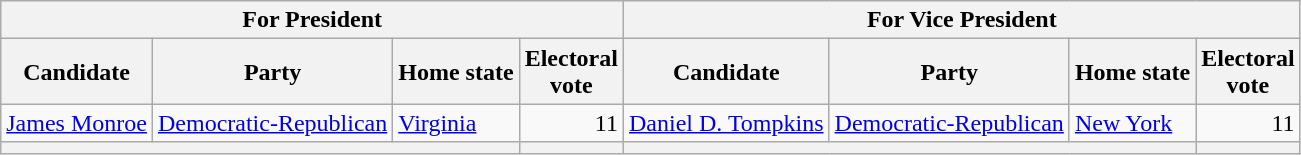<table class=wikitable>
<tr>
<th colspan=4>For President</th>
<th colspan=4>For Vice President</th>
</tr>
<tr>
<th>Candidate</th>
<th>Party</th>
<th>Home state</th>
<th>Electoral<br>vote</th>
<th>Candidate</th>
<th>Party</th>
<th>Home state</th>
<th>Electoral<br>vote</th>
</tr>
<tr>
<td><a href='#'>James Monroe</a></td>
<td><a href='#'>Democratic-Republican</a></td>
<td><a href='#'>Virginia</a></td>
<td align=right>11</td>
<td><a href='#'>Daniel D. Tompkins</a></td>
<td><a href='#'>Democratic-Republican</a></td>
<td><a href='#'>New York</a></td>
<td align=right>11</td>
</tr>
<tr>
<th colspan=3></th>
<th></th>
<th colspan=3></th>
<th></th>
</tr>
</table>
